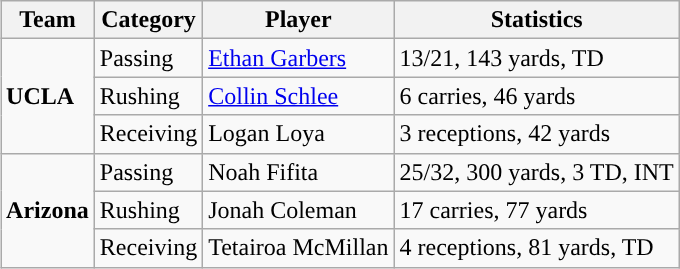<table class="wikitable" style="float: right;">
<tr>
<th>Team</th>
<th>Category</th>
<th>Player</th>
<th>Statistics</th>
</tr>
<tr>
<td rowspan=3><strong>UCLA</strong></td>
<td>Passing</td>
<td><a href='#'>Ethan Garbers</a></td>
<td>13/21, 143 yards, TD</td>
</tr>
<tr>
<td>Rushing</td>
<td><a href='#'>Collin Schlee</a></td>
<td>6 carries, 46 yards</td>
</tr>
<tr>
<td>Receiving</td>
<td>Logan Loya</td>
<td>3 receptions, 42 yards</td>
</tr>
<tr>
<td rowspan=3><strong>Arizona</strong></td>
<td>Passing</td>
<td>Noah Fifita</td>
<td>25/32, 300 yards, 3 TD, INT</td>
</tr>
<tr>
<td>Rushing</td>
<td>Jonah Coleman</td>
<td>17 carries, 77 yards</td>
</tr>
<tr>
<td>Receiving</td>
<td>Tetairoa McMillan</td>
<td>4 receptions, 81 yards, TD</td>
</tr>
</table>
